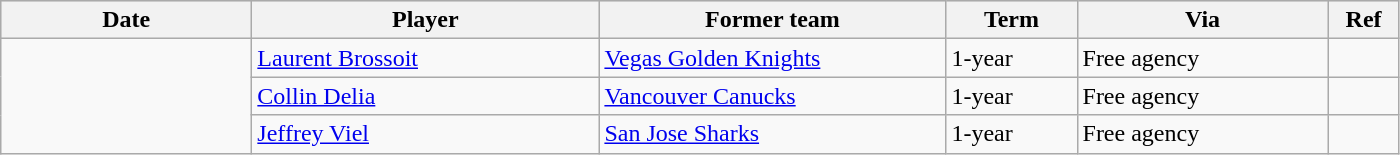<table class="wikitable">
<tr style="background:#ddd; text-align:center;">
<th style="width: 10em;">Date</th>
<th style="width: 14em;">Player</th>
<th style="width: 14em;">Former team</th>
<th style="width: 5em;">Term</th>
<th style="width: 10em;">Via</th>
<th style="width: 2.5em;">Ref</th>
</tr>
<tr>
<td rowspan=3></td>
<td><a href='#'>Laurent Brossoit</a></td>
<td><a href='#'>Vegas Golden Knights</a></td>
<td>1-year</td>
<td>Free agency</td>
<td></td>
</tr>
<tr>
<td><a href='#'>Collin Delia</a></td>
<td><a href='#'>Vancouver Canucks</a></td>
<td>1-year</td>
<td>Free agency</td>
<td></td>
</tr>
<tr>
<td><a href='#'>Jeffrey Viel</a></td>
<td><a href='#'>San Jose Sharks</a></td>
<td>1-year</td>
<td>Free agency</td>
<td></td>
</tr>
</table>
